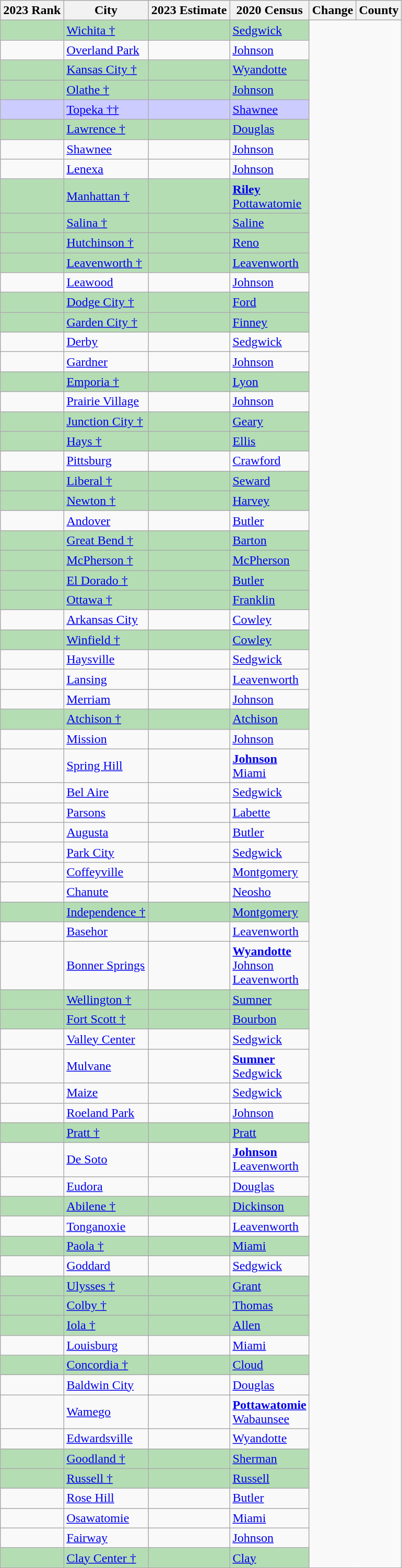<table class="wikitable sortable">
<tr>
<th>2023 Rank</th>
<th>City</th>
<th>2023 Estimate</th>
<th>2020 Census</th>
<th>Change</th>
<th>County</th>
</tr>
<tr style="background-color:#b4ddb4;">
<td align="center"></td>
<td><a href='#'>Wichita †</a></td>
<td></td>
<td><a href='#'>Sedgwick</a></td>
</tr>
<tr>
<td align="center"></td>
<td><a href='#'>Overland Park</a></td>
<td></td>
<td><a href='#'>Johnson</a></td>
</tr>
<tr style="background-color:#b4ddb4;">
<td align="center"></td>
<td><a href='#'>Kansas City †</a></td>
<td></td>
<td><a href='#'>Wyandotte</a></td>
</tr>
<tr style="background-color:#b4ddb4;">
<td align="center"></td>
<td><a href='#'>Olathe †</a></td>
<td></td>
<td><a href='#'>Johnson</a></td>
</tr>
<tr style="background-color:#CCF;">
<td align="center"></td>
<td><a href='#'>Topeka ††</a></td>
<td></td>
<td><a href='#'>Shawnee</a></td>
</tr>
<tr style="background-color:#b4ddb4;">
<td align="center"></td>
<td><a href='#'>Lawrence †</a></td>
<td></td>
<td><a href='#'>Douglas</a></td>
</tr>
<tr>
<td align="center"></td>
<td><a href='#'>Shawnee</a></td>
<td></td>
<td><a href='#'>Johnson</a></td>
</tr>
<tr>
<td align="center"></td>
<td><a href='#'>Lenexa</a></td>
<td></td>
<td><a href='#'>Johnson</a></td>
</tr>
<tr style="background-color:#b4ddb4;">
<td align="center"></td>
<td><a href='#'>Manhattan †</a></td>
<td></td>
<td><strong><a href='#'>Riley</a></strong><br><a href='#'>Pottawatomie</a></td>
</tr>
<tr style="background-color:#b4ddb4;">
<td align="center"></td>
<td><a href='#'>Salina †</a></td>
<td></td>
<td><a href='#'>Saline</a></td>
</tr>
<tr style="background-color:#b4ddb4;">
<td align="center"></td>
<td><a href='#'>Hutchinson †</a></td>
<td></td>
<td><a href='#'>Reno</a></td>
</tr>
<tr style="background-color:#b4ddb4;">
<td align="center"></td>
<td><a href='#'>Leavenworth †</a></td>
<td></td>
<td><a href='#'>Leavenworth</a></td>
</tr>
<tr>
<td align="center"></td>
<td><a href='#'>Leawood</a></td>
<td></td>
<td><a href='#'>Johnson</a></td>
</tr>
<tr style="background-color:#b4ddb4;">
<td align="center"></td>
<td><a href='#'>Dodge City †</a></td>
<td></td>
<td><a href='#'>Ford</a></td>
</tr>
<tr style="background-color:#b4ddb4;">
<td align="center"></td>
<td><a href='#'>Garden City †</a></td>
<td></td>
<td><a href='#'>Finney</a></td>
</tr>
<tr>
<td align="center"></td>
<td><a href='#'>Derby</a></td>
<td></td>
<td><a href='#'>Sedgwick</a></td>
</tr>
<tr>
<td align="center"></td>
<td><a href='#'>Gardner</a></td>
<td></td>
<td><a href='#'>Johnson</a></td>
</tr>
<tr style="background-color:#b4ddb4;">
<td align="center"></td>
<td><a href='#'>Emporia †</a></td>
<td></td>
<td><a href='#'>Lyon</a></td>
</tr>
<tr>
<td align="center"></td>
<td><a href='#'>Prairie Village</a></td>
<td></td>
<td><a href='#'>Johnson</a></td>
</tr>
<tr style="background-color:#b4ddb4;">
<td align="center"></td>
<td><a href='#'>Junction City †</a></td>
<td></td>
<td><a href='#'>Geary</a></td>
</tr>
<tr style="background-color:#b4ddb4;">
<td align="center"></td>
<td><a href='#'>Hays †</a></td>
<td></td>
<td><a href='#'>Ellis</a></td>
</tr>
<tr>
<td align="center"></td>
<td><a href='#'>Pittsburg</a></td>
<td></td>
<td><a href='#'>Crawford</a></td>
</tr>
<tr style="background-color:#b4ddb4;">
<td align="center"></td>
<td><a href='#'>Liberal †</a></td>
<td></td>
<td><a href='#'>Seward</a></td>
</tr>
<tr style="background-color:#b4ddb4;">
<td align="center"></td>
<td><a href='#'>Newton †</a></td>
<td></td>
<td><a href='#'>Harvey</a></td>
</tr>
<tr>
<td align="center"></td>
<td><a href='#'>Andover</a></td>
<td></td>
<td><a href='#'>Butler</a></td>
</tr>
<tr style="background-color:#b4ddb4;">
<td align="center"></td>
<td><a href='#'>Great Bend †</a></td>
<td></td>
<td><a href='#'>Barton</a></td>
</tr>
<tr style="background-color:#b4ddb4;">
<td align="center"></td>
<td><a href='#'>McPherson †</a></td>
<td></td>
<td><a href='#'>McPherson</a></td>
</tr>
<tr style="background-color:#b4ddb4;">
<td align="center"></td>
<td><a href='#'>El Dorado †</a></td>
<td></td>
<td><a href='#'>Butler</a></td>
</tr>
<tr style="background-color:#b4ddb4;">
<td align="center"></td>
<td><a href='#'>Ottawa †</a></td>
<td></td>
<td><a href='#'>Franklin</a></td>
</tr>
<tr>
<td align="center"></td>
<td><a href='#'>Arkansas City</a></td>
<td></td>
<td><a href='#'>Cowley</a></td>
</tr>
<tr style="background-color:#b4ddb4;">
<td align="center"></td>
<td><a href='#'>Winfield †</a></td>
<td></td>
<td><a href='#'>Cowley</a></td>
</tr>
<tr>
<td align="center"></td>
<td><a href='#'>Haysville</a></td>
<td></td>
<td><a href='#'>Sedgwick</a></td>
</tr>
<tr>
<td align="center"></td>
<td><a href='#'>Lansing</a></td>
<td></td>
<td><a href='#'>Leavenworth</a></td>
</tr>
<tr>
<td align="center"></td>
<td><a href='#'>Merriam</a></td>
<td></td>
<td><a href='#'>Johnson</a></td>
</tr>
<tr style="background-color:#b4ddb4;">
<td align="center"></td>
<td><a href='#'>Atchison †</a></td>
<td></td>
<td><a href='#'>Atchison</a></td>
</tr>
<tr>
<td align="center"></td>
<td><a href='#'>Mission</a></td>
<td></td>
<td><a href='#'>Johnson</a></td>
</tr>
<tr>
<td align="center"></td>
<td><a href='#'>Spring Hill</a></td>
<td></td>
<td><strong><a href='#'>Johnson</a></strong><br><a href='#'>Miami</a></td>
</tr>
<tr>
<td align="center"></td>
<td><a href='#'>Bel Aire</a></td>
<td></td>
<td><a href='#'>Sedgwick</a></td>
</tr>
<tr>
<td align="center"></td>
<td><a href='#'>Parsons</a></td>
<td></td>
<td><a href='#'>Labette</a></td>
</tr>
<tr>
<td align="center"></td>
<td><a href='#'>Augusta</a></td>
<td></td>
<td><a href='#'>Butler</a></td>
</tr>
<tr>
<td align="center"></td>
<td><a href='#'>Park City</a></td>
<td></td>
<td><a href='#'>Sedgwick</a></td>
</tr>
<tr>
<td align="center"></td>
<td><a href='#'>Coffeyville</a></td>
<td></td>
<td><a href='#'>Montgomery</a></td>
</tr>
<tr>
<td align="center"></td>
<td><a href='#'>Chanute</a></td>
<td></td>
<td><a href='#'>Neosho</a></td>
</tr>
<tr style="background-color:#b4ddb4;">
<td align="center"></td>
<td><a href='#'>Independence †</a></td>
<td></td>
<td><a href='#'>Montgomery</a></td>
</tr>
<tr>
<td align="center"></td>
<td><a href='#'>Basehor</a></td>
<td></td>
<td><a href='#'>Leavenworth</a></td>
</tr>
<tr>
<td align="center"></td>
<td><a href='#'>Bonner Springs</a></td>
<td></td>
<td><strong><a href='#'>Wyandotte</a></strong><br><a href='#'>Johnson</a><br><a href='#'>Leavenworth</a></td>
</tr>
<tr style="background-color:#b4ddb4;">
<td align="center"></td>
<td><a href='#'>Wellington †</a></td>
<td></td>
<td><a href='#'>Sumner</a></td>
</tr>
<tr style="background-color:#b4ddb4;">
<td align="center"></td>
<td><a href='#'>Fort Scott †</a></td>
<td></td>
<td><a href='#'>Bourbon</a></td>
</tr>
<tr>
<td align="center"></td>
<td><a href='#'>Valley Center</a></td>
<td></td>
<td><a href='#'>Sedgwick</a></td>
</tr>
<tr>
<td align="center"></td>
<td><a href='#'>Mulvane</a></td>
<td></td>
<td><strong><a href='#'>Sumner</a></strong><br><a href='#'>Sedgwick</a></td>
</tr>
<tr>
<td align="center"></td>
<td><a href='#'>Maize</a></td>
<td></td>
<td><a href='#'>Sedgwick</a></td>
</tr>
<tr>
<td align="center"></td>
<td><a href='#'>Roeland Park</a></td>
<td></td>
<td><a href='#'>Johnson</a></td>
</tr>
<tr style="background-color:#b4ddb4;">
<td align="center"></td>
<td><a href='#'>Pratt †</a></td>
<td></td>
<td><a href='#'>Pratt</a></td>
</tr>
<tr>
<td align="center"></td>
<td><a href='#'>De Soto</a></td>
<td></td>
<td><strong><a href='#'>Johnson</a></strong><br><a href='#'>Leavenworth</a></td>
</tr>
<tr>
<td align="center"></td>
<td><a href='#'>Eudora</a></td>
<td></td>
<td><a href='#'>Douglas</a></td>
</tr>
<tr style="background-color:#b4ddb4;">
<td align="center"></td>
<td><a href='#'>Abilene †</a></td>
<td></td>
<td><a href='#'>Dickinson</a></td>
</tr>
<tr>
<td align="center"></td>
<td><a href='#'>Tonganoxie</a></td>
<td></td>
<td><a href='#'>Leavenworth</a></td>
</tr>
<tr style="background-color:#b4ddb4;">
<td align="center"></td>
<td><a href='#'>Paola †</a></td>
<td></td>
<td><a href='#'>Miami</a></td>
</tr>
<tr>
<td align="center"></td>
<td><a href='#'>Goddard</a></td>
<td></td>
<td><a href='#'>Sedgwick</a></td>
</tr>
<tr style="background-color:#b4ddb4;">
<td align="center"></td>
<td><a href='#'>Ulysses †</a></td>
<td></td>
<td><a href='#'>Grant</a></td>
</tr>
<tr style="background-color:#b4ddb4;">
<td align="center"></td>
<td><a href='#'>Colby †</a></td>
<td></td>
<td><a href='#'>Thomas</a></td>
</tr>
<tr style="background-color:#b4ddb4;">
<td align="center"></td>
<td><a href='#'>Iola †</a></td>
<td></td>
<td><a href='#'>Allen</a></td>
</tr>
<tr>
<td align="center"></td>
<td><a href='#'>Louisburg</a></td>
<td></td>
<td><a href='#'>Miami</a></td>
</tr>
<tr style="background-color:#b4ddb4;">
<td align="center"></td>
<td><a href='#'>Concordia †</a></td>
<td></td>
<td><a href='#'>Cloud</a></td>
</tr>
<tr>
<td align="center"></td>
<td><a href='#'>Baldwin City</a></td>
<td></td>
<td><a href='#'>Douglas</a></td>
</tr>
<tr>
<td align="center"></td>
<td><a href='#'>Wamego</a></td>
<td></td>
<td><strong><a href='#'>Pottawatomie</a></strong><br><a href='#'>Wabaunsee</a></td>
</tr>
<tr>
<td align="center"></td>
<td><a href='#'>Edwardsville</a></td>
<td></td>
<td><a href='#'>Wyandotte</a></td>
</tr>
<tr style="background-color:#b4ddb4;">
<td align="center"></td>
<td><a href='#'>Goodland †</a></td>
<td></td>
<td><a href='#'>Sherman</a></td>
</tr>
<tr style="background-color:#b4ddb4;">
<td align="center"></td>
<td><a href='#'>Russell †</a></td>
<td></td>
<td><a href='#'>Russell</a></td>
</tr>
<tr>
<td align="center"></td>
<td><a href='#'>Rose Hill</a></td>
<td></td>
<td><a href='#'>Butler</a></td>
</tr>
<tr>
<td align="center"></td>
<td><a href='#'>Osawatomie</a></td>
<td></td>
<td><a href='#'>Miami</a></td>
</tr>
<tr>
<td align="center"></td>
<td><a href='#'>Fairway</a></td>
<td></td>
<td><a href='#'>Johnson</a></td>
</tr>
<tr style="background-color:#b4ddb4;">
<td align="center"></td>
<td><a href='#'>Clay Center †</a></td>
<td></td>
<td><a href='#'>Clay</a></td>
</tr>
</table>
